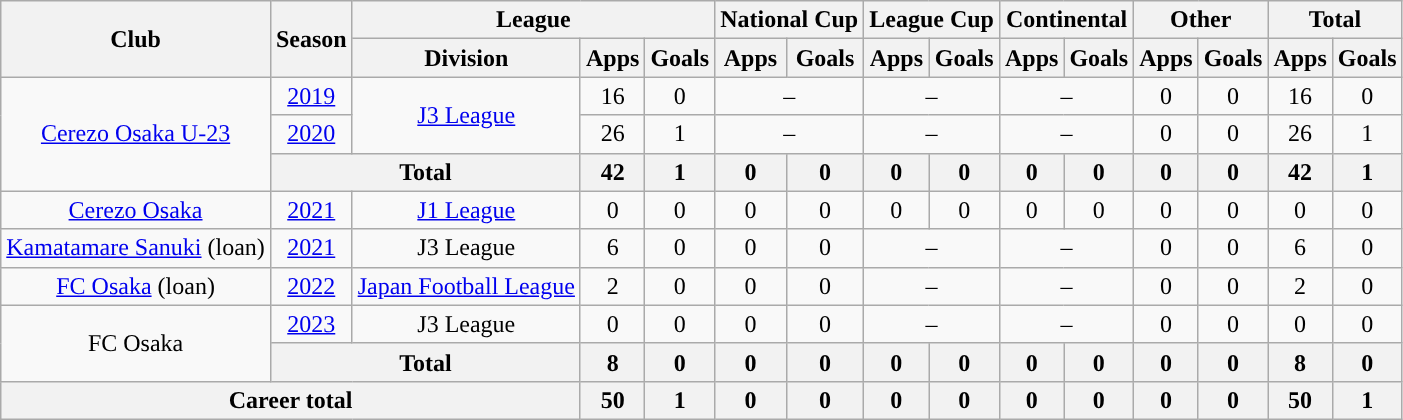<table class="wikitable" style="text-align: center">
<tr>
<th rowspan="2">Club</th>
<th rowspan="2">Season</th>
<th colspan="3">League</th>
<th colspan="2">National Cup</th>
<th colspan="2">League Cup</th>
<th colspan="2">Continental</th>
<th colspan="2">Other</th>
<th colspan="2">Total</th>
</tr>
<tr>
<th>Division</th>
<th>Apps</th>
<th>Goals</th>
<th>Apps</th>
<th>Goals</th>
<th>Apps</th>
<th>Goals</th>
<th>Apps</th>
<th>Goals</th>
<th>Apps</th>
<th>Goals</th>
<th>Apps</th>
<th>Goals</th>
</tr>
<tr>
<td rowspan="3"><a href='#'>Cerezo Osaka U-23</a></td>
<td><a href='#'>2019</a></td>
<td rowspan="2"><a href='#'>J3 League</a></td>
<td>16</td>
<td>0</td>
<td colspan="2">–</td>
<td colspan="2">–</td>
<td colspan="2">–</td>
<td>0</td>
<td>0</td>
<td>16</td>
<td>0</td>
</tr>
<tr>
<td><a href='#'>2020</a></td>
<td>26</td>
<td>1</td>
<td colspan="2">–</td>
<td colspan="2">–</td>
<td colspan="2">–</td>
<td>0</td>
<td>0</td>
<td>26</td>
<td>1</td>
</tr>
<tr>
<th colspan=2>Total</th>
<th>42</th>
<th>1</th>
<th>0</th>
<th>0</th>
<th>0</th>
<th>0</th>
<th>0</th>
<th>0</th>
<th>0</th>
<th>0</th>
<th>42</th>
<th>1</th>
</tr>
<tr>
<td><a href='#'>Cerezo Osaka</a></td>
<td><a href='#'>2021</a></td>
<td><a href='#'>J1 League</a></td>
<td>0</td>
<td>0</td>
<td>0</td>
<td>0</td>
<td>0</td>
<td>0</td>
<td>0</td>
<td>0</td>
<td>0</td>
<td>0</td>
<td>0</td>
<td>0</td>
</tr>
<tr>
<td><a href='#'>Kamatamare Sanuki</a> (loan)</td>
<td><a href='#'>2021</a></td>
<td>J3 League</td>
<td>6</td>
<td>0</td>
<td>0</td>
<td>0</td>
<td colspan="2">–</td>
<td colspan="2">–</td>
<td>0</td>
<td>0</td>
<td>6</td>
<td>0</td>
</tr>
<tr>
<td><a href='#'>FC Osaka</a> (loan)</td>
<td><a href='#'>2022</a></td>
<td><a href='#'>Japan Football League</a></td>
<td>2</td>
<td>0</td>
<td>0</td>
<td>0</td>
<td colspan="2">–</td>
<td colspan="2">–</td>
<td>0</td>
<td>0</td>
<td>2</td>
<td>0</td>
</tr>
<tr>
<td rowspan="2">FC Osaka</td>
<td><a href='#'>2023</a></td>
<td>J3 League</td>
<td>0</td>
<td>0</td>
<td>0</td>
<td>0</td>
<td colspan="2">–</td>
<td colspan="2">–</td>
<td>0</td>
<td>0</td>
<td>0</td>
<td>0</td>
</tr>
<tr>
<th colspan=2>Total</th>
<th>8</th>
<th>0</th>
<th>0</th>
<th>0</th>
<th>0</th>
<th>0</th>
<th>0</th>
<th>0</th>
<th>0</th>
<th>0</th>
<th>8</th>
<th>0</th>
</tr>
<tr>
<th colspan=3>Career total</th>
<th>50</th>
<th>1</th>
<th>0</th>
<th>0</th>
<th>0</th>
<th>0</th>
<th>0</th>
<th>0</th>
<th>0</th>
<th>0</th>
<th>50</th>
<th>1</th>
</tr>
</table>
